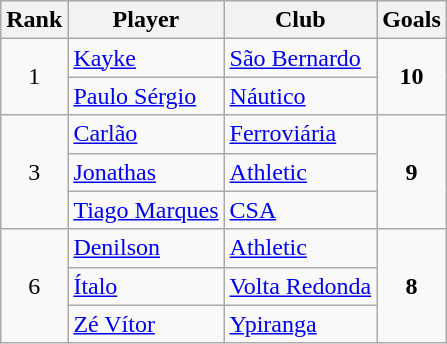<table class=wikitable style="text-align:left">
<tr>
<th>Rank</th>
<th>Player</th>
<th>Club</th>
<th>Goals</th>
</tr>
<tr>
<td style="text-align:center" rowspan=2>1</td>
<td> <a href='#'>Kayke</a></td>
<td><a href='#'>São Bernardo</a></td>
<td style="text-align:center" rowspan=2><strong>10</strong></td>
</tr>
<tr>
<td> <a href='#'>Paulo Sérgio</a></td>
<td><a href='#'>Náutico</a></td>
</tr>
<tr>
<td style="text-align:center" rowspan=3>3</td>
<td> <a href='#'>Carlão</a></td>
<td><a href='#'>Ferroviária</a></td>
<td style="text-align:center" rowspan=3><strong>9</strong></td>
</tr>
<tr>
<td> <a href='#'>Jonathas</a></td>
<td><a href='#'>Athletic</a></td>
</tr>
<tr>
<td> <a href='#'>Tiago Marques</a></td>
<td><a href='#'>CSA</a></td>
</tr>
<tr>
<td style="text-align:center" rowspan=3>6</td>
<td> <a href='#'>Denilson</a></td>
<td><a href='#'>Athletic</a></td>
<td style="text-align:center" rowspan=3><strong>8</strong></td>
</tr>
<tr>
<td> <a href='#'>Ítalo</a></td>
<td><a href='#'>Volta Redonda</a></td>
</tr>
<tr>
<td> <a href='#'>Zé Vítor</a></td>
<td><a href='#'>Ypiranga</a></td>
</tr>
</table>
